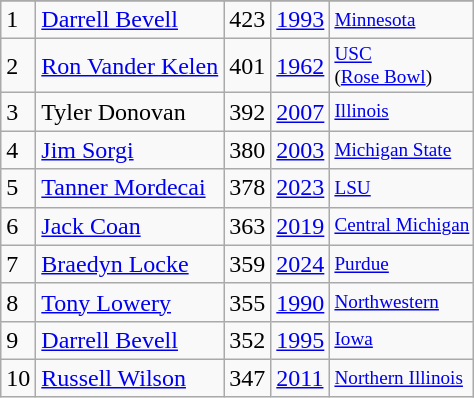<table class="wikitable">
<tr>
</tr>
<tr>
<td>1</td>
<td><a href='#'>Darrell Bevell</a></td>
<td>423</td>
<td><a href='#'>1993</a></td>
<td style="font-size:80%;"><a href='#'>Minnesota</a></td>
</tr>
<tr>
<td>2</td>
<td><a href='#'>Ron Vander Kelen</a></td>
<td>401</td>
<td><a href='#'>1962</a></td>
<td style="font-size:80%;"><a href='#'>USC</a><br>(<a href='#'>Rose Bowl</a>)</td>
</tr>
<tr>
<td>3</td>
<td>Tyler Donovan</td>
<td>392</td>
<td><a href='#'>2007</a></td>
<td style="font-size:80%;"><a href='#'>Illinois</a></td>
</tr>
<tr>
<td>4</td>
<td><a href='#'>Jim Sorgi</a></td>
<td>380</td>
<td><a href='#'>2003</a></td>
<td style="font-size:80%;"><a href='#'>Michigan State</a></td>
</tr>
<tr>
<td>5</td>
<td><a href='#'>Tanner Mordecai</a></td>
<td>378</td>
<td><a href='#'>2023</a></td>
<td style="font-size:80%;"><a href='#'>LSU</a></td>
</tr>
<tr>
<td>6</td>
<td><a href='#'>Jack Coan</a></td>
<td>363</td>
<td><a href='#'>2019</a></td>
<td style="font-size:80%;"><a href='#'>Central Michigan</a></td>
</tr>
<tr>
<td>7</td>
<td><a href='#'>Braedyn Locke</a></td>
<td>359</td>
<td><a href='#'>2024</a></td>
<td style="font-size:80%;"><a href='#'>Purdue</a></td>
</tr>
<tr>
<td>8</td>
<td><a href='#'>Tony Lowery</a></td>
<td>355</td>
<td><a href='#'>1990</a></td>
<td style="font-size:80%;"><a href='#'>Northwestern</a></td>
</tr>
<tr>
<td>9</td>
<td><a href='#'>Darrell Bevell</a></td>
<td>352</td>
<td><a href='#'>1995</a></td>
<td style="font-size:80%;"><a href='#'>Iowa</a></td>
</tr>
<tr>
<td>10</td>
<td><a href='#'>Russell Wilson</a></td>
<td>347</td>
<td><a href='#'>2011</a></td>
<td style="font-size:80%;"><a href='#'>Northern Illinois</a></td>
</tr>
</table>
